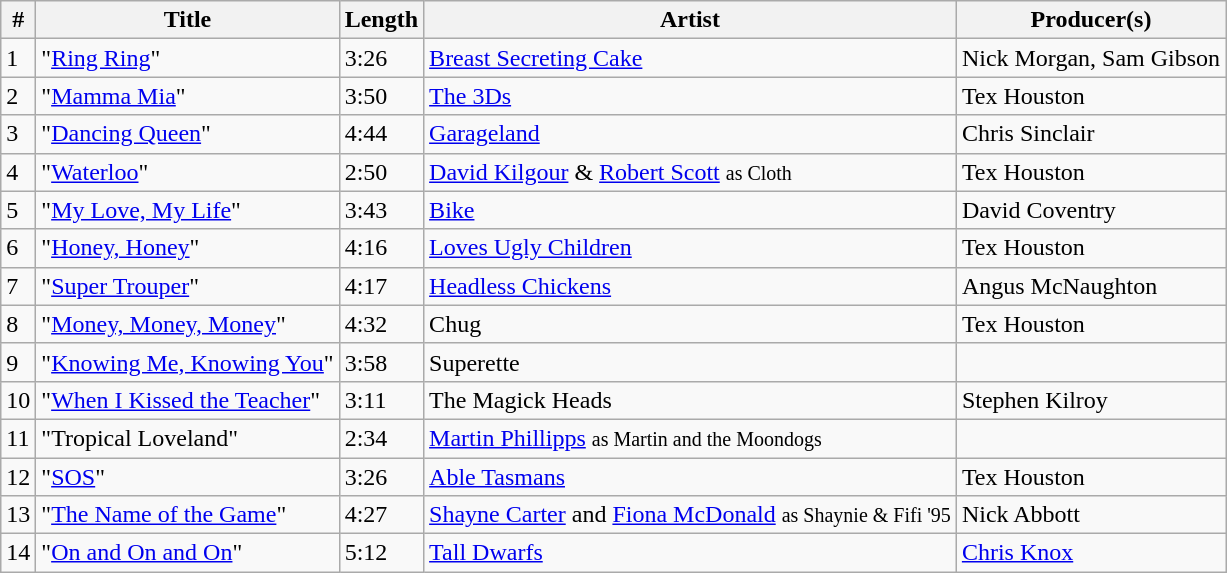<table class="wikitable">
<tr>
<th>#</th>
<th>Title</th>
<th>Length</th>
<th>Artist</th>
<th>Producer(s)</th>
</tr>
<tr>
<td>1</td>
<td>"<a href='#'>Ring Ring</a>"</td>
<td>3:26</td>
<td><a href='#'>Breast Secreting Cake</a></td>
<td>Nick Morgan, Sam Gibson</td>
</tr>
<tr>
<td>2</td>
<td>"<a href='#'>Mamma Mia</a>"</td>
<td>3:50</td>
<td><a href='#'>The 3Ds</a></td>
<td>Tex Houston</td>
</tr>
<tr>
<td>3</td>
<td>"<a href='#'>Dancing Queen</a>"</td>
<td>4:44</td>
<td><a href='#'>Garageland</a></td>
<td>Chris Sinclair</td>
</tr>
<tr>
<td>4</td>
<td>"<a href='#'>Waterloo</a>"</td>
<td>2:50</td>
<td><a href='#'>David Kilgour</a> & <a href='#'>Robert Scott</a> <small>as Cloth</small></td>
<td>Tex Houston</td>
</tr>
<tr>
<td>5</td>
<td>"<a href='#'>My Love, My Life</a>"</td>
<td>3:43</td>
<td><a href='#'>Bike</a></td>
<td>David Coventry</td>
</tr>
<tr>
<td>6</td>
<td>"<a href='#'>Honey, Honey</a>"</td>
<td>4:16</td>
<td><a href='#'>Loves Ugly Children</a></td>
<td>Tex Houston</td>
</tr>
<tr>
<td>7</td>
<td>"<a href='#'>Super Trouper</a>"</td>
<td>4:17</td>
<td><a href='#'>Headless Chickens</a></td>
<td>Angus McNaughton</td>
</tr>
<tr>
<td>8</td>
<td>"<a href='#'>Money, Money, Money</a>"</td>
<td>4:32</td>
<td>Chug</td>
<td>Tex Houston</td>
</tr>
<tr>
<td>9</td>
<td>"<a href='#'>Knowing Me, Knowing You</a>"</td>
<td>3:58</td>
<td>Superette</td>
<td></td>
</tr>
<tr>
<td>10</td>
<td>"<a href='#'>When I Kissed the Teacher</a>"</td>
<td>3:11</td>
<td>The Magick Heads</td>
<td>Stephen Kilroy</td>
</tr>
<tr>
<td>11</td>
<td>"Tropical Loveland"</td>
<td>2:34</td>
<td><a href='#'>Martin Phillipps</a> <small>as Martin and the Moondogs</small></td>
<td></td>
</tr>
<tr>
<td>12</td>
<td>"<a href='#'>SOS</a>"</td>
<td>3:26</td>
<td><a href='#'>Able Tasmans</a></td>
<td>Tex Houston</td>
</tr>
<tr>
<td>13</td>
<td>"<a href='#'>The Name of the Game</a>"</td>
<td>4:27</td>
<td><a href='#'>Shayne Carter</a> and <a href='#'>Fiona McDonald</a> <small>as Shaynie & Fifi '95</small></td>
<td>Nick Abbott</td>
</tr>
<tr>
<td>14</td>
<td>"<a href='#'>On and On and On</a>"</td>
<td>5:12</td>
<td><a href='#'>Tall Dwarfs</a></td>
<td><a href='#'>Chris Knox</a></td>
</tr>
</table>
